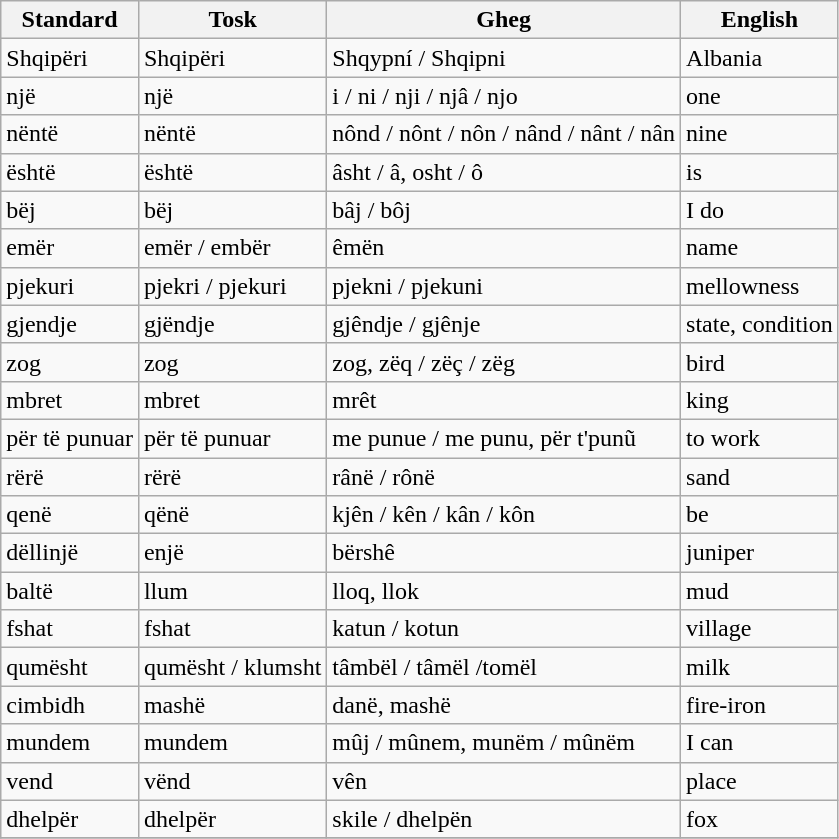<table class="wikitable">
<tr>
<th>Standard</th>
<th>Tosk</th>
<th>Gheg</th>
<th>English</th>
</tr>
<tr>
<td>Shqipëri</td>
<td>Shqipëri</td>
<td>Shqypní / Shqipni</td>
<td>Albania</td>
</tr>
<tr>
<td>një</td>
<td>një</td>
<td>i / ni / nji / njâ / njo</td>
<td>one</td>
</tr>
<tr>
<td>nëntë</td>
<td>nëntë</td>
<td>nônd / nônt / nôn / nând / nânt / nân</td>
<td>nine</td>
</tr>
<tr>
<td>është</td>
<td>është</td>
<td>âsht / â, osht / ô</td>
<td>is</td>
</tr>
<tr>
<td>bëj</td>
<td>bëj</td>
<td>bâj / bôj</td>
<td>I do</td>
</tr>
<tr>
<td>emër</td>
<td>emër / embër</td>
<td>êmën</td>
<td>name</td>
</tr>
<tr>
<td>pjekuri</td>
<td>pjekri / pjekuri</td>
<td>pjekni / pjekuni</td>
<td>mellowness</td>
</tr>
<tr>
<td>gjendje</td>
<td>gjëndje</td>
<td>gjêndje / gjênje</td>
<td>state, condition</td>
</tr>
<tr>
<td>zog</td>
<td>zog</td>
<td>zog, zëq / zëç / zëg</td>
<td>bird</td>
</tr>
<tr>
<td>mbret</td>
<td>mbret</td>
<td>mrêt</td>
<td>king</td>
</tr>
<tr>
<td>për të punuar</td>
<td>për të punuar</td>
<td>me punue / me punu, për t'punũ</td>
<td>to work</td>
</tr>
<tr>
<td>rërë</td>
<td>rërë</td>
<td>rânë / rônë</td>
<td>sand</td>
</tr>
<tr>
<td>qenë</td>
<td>qënë</td>
<td>kjên / kên / kân / kôn</td>
<td>be</td>
</tr>
<tr>
<td>dëllinjë</td>
<td>enjë</td>
<td>bërshê</td>
<td>juniper</td>
</tr>
<tr>
<td>baltë</td>
<td>llum</td>
<td>lloq, llok</td>
<td>mud</td>
</tr>
<tr>
<td>fshat</td>
<td>fshat</td>
<td>katun / kotun</td>
<td>village</td>
</tr>
<tr>
<td>qumësht</td>
<td>qumësht / klumsht</td>
<td>tâmbël / tâmël /tomël</td>
<td>milk</td>
</tr>
<tr>
<td>cimbidh</td>
<td>mashë</td>
<td>danë, mashë</td>
<td>fire-iron</td>
</tr>
<tr>
<td>mundem</td>
<td>mundem</td>
<td>mûj / mûnem, munëm / mûnëm</td>
<td>I can</td>
</tr>
<tr>
<td>vend</td>
<td>vënd</td>
<td>vên</td>
<td>place</td>
</tr>
<tr>
<td>dhelpër</td>
<td>dhelpër</td>
<td>skile / dhelpën</td>
<td>fox</td>
</tr>
<tr>
</tr>
</table>
